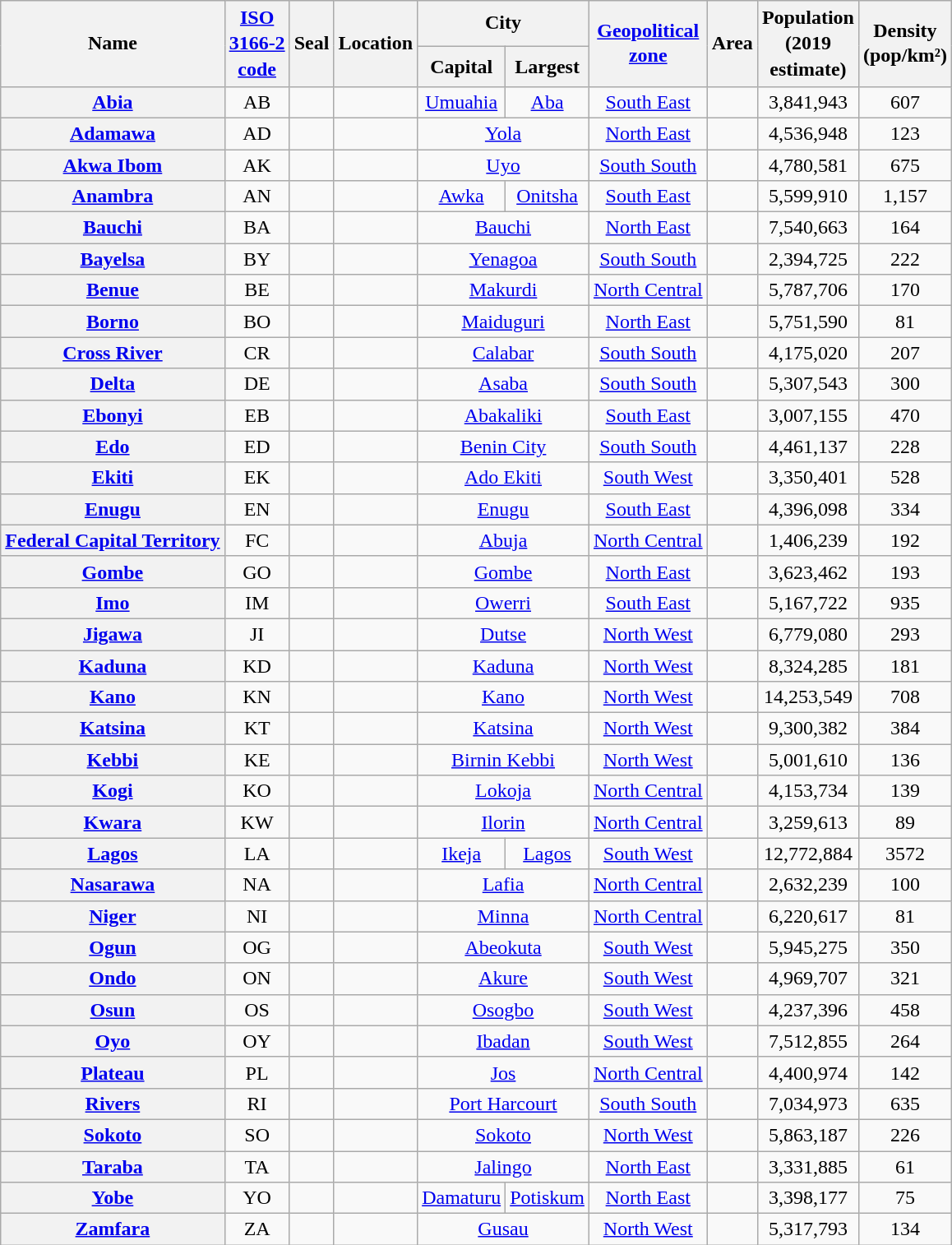<table class="wikitable sortable plainrowheaders" style="text-align:center;">
<tr style=line-height:1.3>
<th scope="col" rowspan=2>Name</th>
<th scope="col" rowspan=2><a href='#'>ISO<br>3166-2<br>code</a></th>
<th scope="col" class="unsortable" rowspan=2>Seal</th>
<th scope="col" class="unsortable" rowspan=2>Location</th>
<th scope="col" colspan=2>City</th>
<th scope="col" rowspan=2><a href='#'>Geopolitical<br>zone</a></th>
<th scope="col" rowspan=2>Area</th>
<th scope="col" rowspan=2>Population<br>(2019<br>estimate)</th>
<th scope="col" rowspan=2>Density<br>(pop/km²)</th>
</tr>
<tr>
<th scope="col">Capital</th>
<th scope="col">Largest</th>
</tr>
<tr>
<th scope="row"><a href='#'>Abia</a></th>
<td>AB</td>
<td></td>
<td></td>
<td><a href='#'>Umuahia</a></td>
<td><a href='#'>Aba</a></td>
<td><a href='#'>South East</a></td>
<td></td>
<td>3,841,943</td>
<td>607</td>
</tr>
<tr>
<th scope="row"><a href='#'>Adamawa</a></th>
<td>AD</td>
<td></td>
<td></td>
<td colspan=2><a href='#'>Yola</a></td>
<td><a href='#'>North East</a></td>
<td></td>
<td>4,536,948</td>
<td>123</td>
</tr>
<tr>
<th scope="row"><a href='#'>Akwa Ibom</a></th>
<td>AK</td>
<td></td>
<td></td>
<td colspan=2><a href='#'>Uyo</a></td>
<td><a href='#'>South South</a></td>
<td></td>
<td>4,780,581</td>
<td>675</td>
</tr>
<tr>
<th scope="row"><a href='#'>Anambra</a></th>
<td>AN</td>
<td></td>
<td></td>
<td><a href='#'>Awka</a></td>
<td><a href='#'>Onitsha</a></td>
<td><a href='#'>South East</a></td>
<td></td>
<td>5,599,910</td>
<td>1,157</td>
</tr>
<tr>
<th scope="row"><a href='#'>Bauchi</a></th>
<td>BA</td>
<td></td>
<td></td>
<td colspan=2><a href='#'>Bauchi</a></td>
<td><a href='#'>North East</a></td>
<td></td>
<td>7,540,663</td>
<td>164</td>
</tr>
<tr>
<th scope="row"><a href='#'>Bayelsa</a></th>
<td>BY</td>
<td></td>
<td></td>
<td colspan=2><a href='#'>Yenagoa</a></td>
<td><a href='#'>South South</a></td>
<td></td>
<td>2,394,725</td>
<td>222</td>
</tr>
<tr>
<th scope="row"><a href='#'>Benue</a></th>
<td>BE</td>
<td></td>
<td></td>
<td colspan=2><a href='#'>Makurdi</a></td>
<td><a href='#'>North Central</a></td>
<td></td>
<td>5,787,706</td>
<td>170</td>
</tr>
<tr>
<th scope="row"><a href='#'>Borno</a></th>
<td>BO</td>
<td></td>
<td></td>
<td colspan=2><a href='#'>Maiduguri</a></td>
<td><a href='#'>North East</a></td>
<td></td>
<td>5,751,590</td>
<td>81</td>
</tr>
<tr>
<th scope="row"><a href='#'>Cross River</a></th>
<td>CR</td>
<td></td>
<td></td>
<td colspan=2><a href='#'>Calabar</a></td>
<td><a href='#'>South South</a></td>
<td></td>
<td>4,175,020</td>
<td>207</td>
</tr>
<tr>
<th scope="row"><a href='#'>Delta</a></th>
<td>DE</td>
<td></td>
<td></td>
<td colspan=2><a href='#'>Asaba</a></td>
<td><a href='#'>South South</a></td>
<td></td>
<td>5,307,543</td>
<td>300</td>
</tr>
<tr>
<th scope="row"><a href='#'>Ebonyi</a></th>
<td>EB</td>
<td></td>
<td></td>
<td colspan=2><a href='#'>Abakaliki</a></td>
<td><a href='#'>South East</a></td>
<td></td>
<td>3,007,155</td>
<td>470</td>
</tr>
<tr>
<th scope="row"><a href='#'>Edo</a></th>
<td>ED</td>
<td></td>
<td></td>
<td colspan=2><a href='#'>Benin City</a></td>
<td><a href='#'>South South</a></td>
<td></td>
<td>4,461,137</td>
<td>228</td>
</tr>
<tr>
<th scope="row"><a href='#'>Ekiti</a></th>
<td>EK</td>
<td></td>
<td></td>
<td colspan=2><a href='#'>Ado Ekiti</a></td>
<td><a href='#'>South West</a></td>
<td></td>
<td>3,350,401</td>
<td>528</td>
</tr>
<tr>
<th scope="row"><a href='#'>Enugu</a></th>
<td>EN</td>
<td></td>
<td></td>
<td colspan=2><a href='#'>Enugu</a></td>
<td><a href='#'>South East</a></td>
<td></td>
<td>4,396,098</td>
<td>334</td>
</tr>
<tr>
<th scope="row"><a href='#'>Federal Capital Territory</a></th>
<td>FC</td>
<td></td>
<td></td>
<td colspan=2><a href='#'>Abuja</a></td>
<td><a href='#'>North Central</a></td>
<td></td>
<td>1,406,239</td>
<td>192</td>
</tr>
<tr>
<th scope="row"><a href='#'>Gombe</a></th>
<td>GO</td>
<td></td>
<td></td>
<td colspan=2><a href='#'>Gombe</a></td>
<td><a href='#'>North East</a></td>
<td></td>
<td>3,623,462</td>
<td>193</td>
</tr>
<tr>
<th scope="row"><a href='#'>Imo</a></th>
<td>IM</td>
<td></td>
<td></td>
<td colspan=2><a href='#'>Owerri</a></td>
<td><a href='#'>South East</a></td>
<td></td>
<td>5,167,722</td>
<td>935</td>
</tr>
<tr>
<th scope="row"><a href='#'>Jigawa</a></th>
<td>JI</td>
<td></td>
<td></td>
<td colspan=2><a href='#'>Dutse</a></td>
<td><a href='#'>North West</a></td>
<td></td>
<td>6,779,080</td>
<td>293</td>
</tr>
<tr>
<th scope="row"><a href='#'>Kaduna</a></th>
<td>KD</td>
<td></td>
<td></td>
<td colspan=2><a href='#'>Kaduna</a></td>
<td><a href='#'>North West</a></td>
<td></td>
<td>8,324,285</td>
<td>181</td>
</tr>
<tr>
<th scope="row"><a href='#'>Kano</a></th>
<td>KN</td>
<td></td>
<td></td>
<td colspan=2><a href='#'>Kano</a></td>
<td><a href='#'>North West</a></td>
<td></td>
<td>14,253,549</td>
<td>708</td>
</tr>
<tr>
<th scope="row"><a href='#'>Katsina</a></th>
<td>KT</td>
<td></td>
<td></td>
<td colspan=2><a href='#'>Katsina</a></td>
<td><a href='#'>North West</a></td>
<td></td>
<td>9,300,382</td>
<td>384</td>
</tr>
<tr>
<th scope="row"><a href='#'>Kebbi</a></th>
<td>KE</td>
<td></td>
<td></td>
<td colspan=2><a href='#'>Birnin Kebbi</a></td>
<td><a href='#'>North West</a></td>
<td></td>
<td>5,001,610</td>
<td>136</td>
</tr>
<tr>
<th scope="row"><a href='#'>Kogi</a></th>
<td>KO</td>
<td></td>
<td></td>
<td colspan=2><a href='#'>Lokoja</a></td>
<td><a href='#'>North Central</a></td>
<td></td>
<td>4,153,734</td>
<td>139</td>
</tr>
<tr>
<th scope="row"><a href='#'>Kwara</a></th>
<td>KW</td>
<td></td>
<td></td>
<td colspan=2><a href='#'>Ilorin</a></td>
<td><a href='#'>North Central</a></td>
<td></td>
<td>3,259,613</td>
<td>89</td>
</tr>
<tr>
<th scope="row"><a href='#'>Lagos</a></th>
<td>LA</td>
<td></td>
<td></td>
<td><a href='#'>Ikeja</a></td>
<td><a href='#'>Lagos</a></td>
<td><a href='#'>South West</a></td>
<td></td>
<td>12,772,884</td>
<td>3572</td>
</tr>
<tr>
<th scope="row"><a href='#'>Nasarawa</a></th>
<td>NA</td>
<td></td>
<td></td>
<td colspan=2><a href='#'>Lafia</a></td>
<td><a href='#'>North Central</a></td>
<td></td>
<td>2,632,239</td>
<td>100</td>
</tr>
<tr>
<th scope="row"><a href='#'>Niger</a></th>
<td>NI</td>
<td></td>
<td></td>
<td colspan=2><a href='#'>Minna</a></td>
<td><a href='#'>North Central</a></td>
<td></td>
<td>6,220,617</td>
<td>81</td>
</tr>
<tr>
<th scope="row"><a href='#'>Ogun</a></th>
<td>OG</td>
<td></td>
<td></td>
<td colspan=2><a href='#'>Abeokuta</a></td>
<td><a href='#'>South West</a></td>
<td></td>
<td>5,945,275</td>
<td>350</td>
</tr>
<tr>
<th scope="row"><a href='#'>Ondo</a></th>
<td>ON</td>
<td></td>
<td></td>
<td colspan=2><a href='#'>Akure</a></td>
<td><a href='#'>South West</a></td>
<td></td>
<td>4,969,707</td>
<td>321</td>
</tr>
<tr>
<th scope="row"><a href='#'>Osun</a></th>
<td>OS</td>
<td></td>
<td></td>
<td colspan=2><a href='#'>Osogbo</a></td>
<td><a href='#'>South West</a></td>
<td></td>
<td>4,237,396</td>
<td>458</td>
</tr>
<tr>
<th scope="row"><a href='#'>Oyo</a></th>
<td>OY</td>
<td></td>
<td></td>
<td colspan=2><a href='#'>Ibadan</a></td>
<td><a href='#'>South West</a></td>
<td></td>
<td>7,512,855</td>
<td>264</td>
</tr>
<tr>
<th scope="row"><a href='#'>Plateau</a></th>
<td>PL</td>
<td></td>
<td></td>
<td colspan=2><a href='#'>Jos</a></td>
<td><a href='#'>North Central</a></td>
<td></td>
<td>4,400,974</td>
<td>142</td>
</tr>
<tr>
<th scope="row"><a href='#'>Rivers</a></th>
<td>RI</td>
<td></td>
<td></td>
<td colspan=2><a href='#'>Port Harcourt</a></td>
<td><a href='#'>South South</a></td>
<td></td>
<td>7,034,973</td>
<td>635</td>
</tr>
<tr>
<th scope="row"><a href='#'>Sokoto</a></th>
<td>SO</td>
<td></td>
<td></td>
<td colspan=2><a href='#'>Sokoto</a></td>
<td><a href='#'>North West</a></td>
<td></td>
<td>5,863,187</td>
<td>226</td>
</tr>
<tr>
<th scope="row"><a href='#'>Taraba</a></th>
<td>TA</td>
<td></td>
<td></td>
<td colspan=2><a href='#'>Jalingo</a></td>
<td><a href='#'>North East</a></td>
<td></td>
<td>3,331,885</td>
<td>61</td>
</tr>
<tr>
<th scope="row"><a href='#'>Yobe</a></th>
<td>YO</td>
<td></td>
<td></td>
<td><a href='#'>Damaturu</a></td>
<td><a href='#'>Potiskum</a></td>
<td><a href='#'>North East</a></td>
<td></td>
<td>3,398,177</td>
<td>75</td>
</tr>
<tr>
<th scope="row"><a href='#'>Zamfara</a></th>
<td>ZA</td>
<td></td>
<td></td>
<td colspan=2><a href='#'>Gusau</a></td>
<td><a href='#'>North West</a></td>
<td></td>
<td>5,317,793</td>
<td>134</td>
</tr>
</table>
